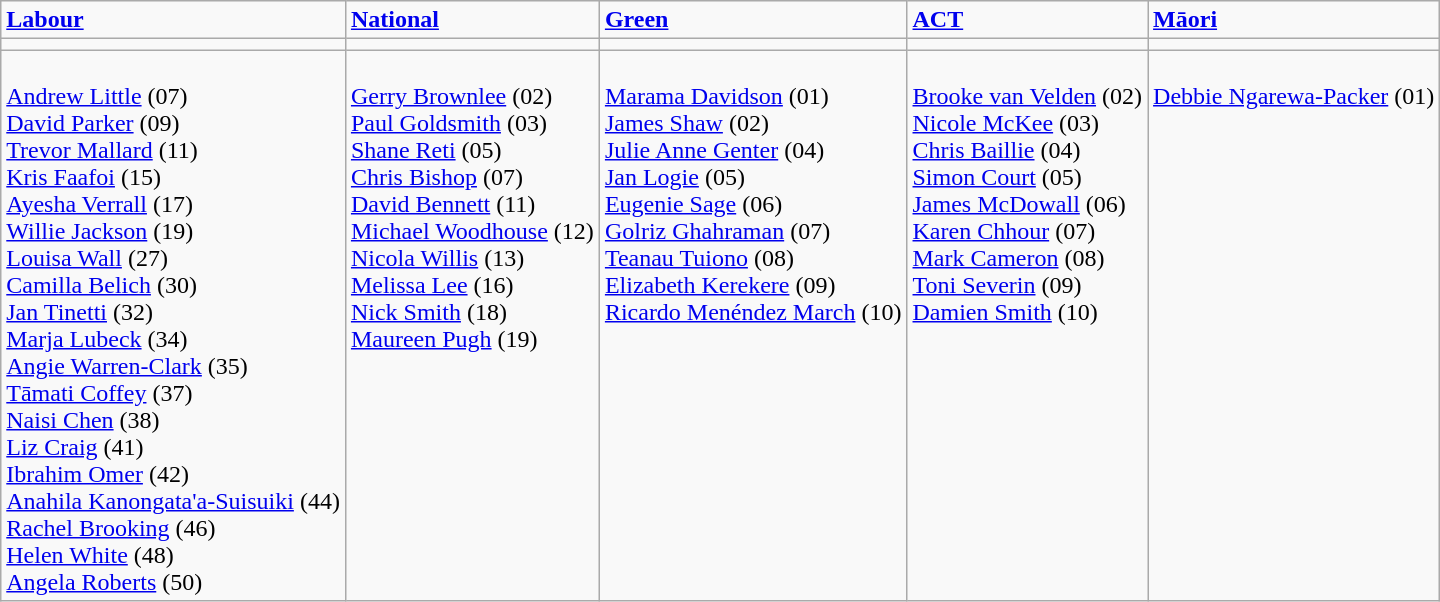<table class="wikitable sortable">
<tr>
<td><strong><a href='#'>Labour</a></strong></td>
<td><strong><a href='#'>National</a></strong></td>
<td><strong><a href='#'>Green</a></strong></td>
<td><strong><a href='#'>ACT</a></strong></td>
<td><strong><a href='#'>Māori</a></strong></td>
</tr>
<tr>
<td></td>
<td></td>
<td></td>
<td></td>
<td></td>
</tr>
<tr>
<td valign=top><br><a href='#'>Andrew Little</a> (07)<br>
<a href='#'>David Parker</a> (09)<br>
<a href='#'>Trevor Mallard</a> (11)<br>
<a href='#'>Kris Faafoi</a> (15)<br>
<a href='#'>Ayesha Verrall</a> (17)<br>
<a href='#'>Willie Jackson</a> (19)<br>
<a href='#'>Louisa Wall</a> (27)<br>
<a href='#'>Camilla Belich</a> (30)<br>
<a href='#'>Jan Tinetti</a> (32) <br>
<a href='#'>Marja Lubeck</a> (34) <br>
<a href='#'>Angie Warren-Clark</a> (35) <br>
<a href='#'>Tāmati Coffey</a> (37) <br>
<a href='#'>Naisi Chen</a> (38) <br>
<a href='#'>Liz Craig</a> (41) <br>
<a href='#'>Ibrahim Omer</a> (42) <br>
<a href='#'>Anahila Kanongata'a-Suisuiki</a> (44) <br>
<a href='#'>Rachel Brooking</a> (46) <br>
<a href='#'>Helen White</a> (48) <br>
<a href='#'>Angela Roberts</a> (50)</td>
<td valign=top><br><a href='#'>Gerry Brownlee</a> (02)<br>
<a href='#'>Paul Goldsmith</a> (03)<br>
<a href='#'>Shane Reti</a> (05)<br>
<a href='#'>Chris Bishop</a> (07)<br>
<a href='#'>David Bennett</a> (11)<br>
<a href='#'>Michael Woodhouse</a> (12)<br>
<a href='#'>Nicola Willis</a> (13)<br>
<a href='#'>Melissa Lee</a> (16)<br>
<a href='#'>Nick Smith</a> (18)<br>
<a href='#'>Maureen Pugh</a> (19)</td>
<td valign=top><br><a href='#'>Marama Davidson</a> (01)<br>
<a href='#'>James Shaw</a> (02)<br>
<a href='#'>Julie Anne Genter</a> (04)<br>
<a href='#'>Jan Logie</a> (05)<br>
<a href='#'>Eugenie Sage</a> (06)<br>
<a href='#'>Golriz Ghahraman</a> (07)<br>
<a href='#'>Teanau Tuiono</a> (08)<br>
<a href='#'>Elizabeth Kerekere</a> (09)<br>
<a href='#'>Ricardo Menéndez March</a> (10)</td>
<td valign=top><br><a href='#'>Brooke van Velden</a> (02)<br>
<a href='#'>Nicole McKee</a> (03)<br>
<a href='#'>Chris Baillie</a> (04)<br>
<a href='#'>Simon Court</a> (05)<br>
<a href='#'>James McDowall</a> (06)<br>
<a href='#'>Karen Chhour</a> (07)<br>
<a href='#'>Mark Cameron</a> (08)<br>
<a href='#'>Toni Severin</a> (09)<br>
<a href='#'>Damien Smith</a> (10)</td>
<td valign=top><br><a href='#'>Debbie Ngarewa-Packer</a> (01)</td>
</tr>
</table>
